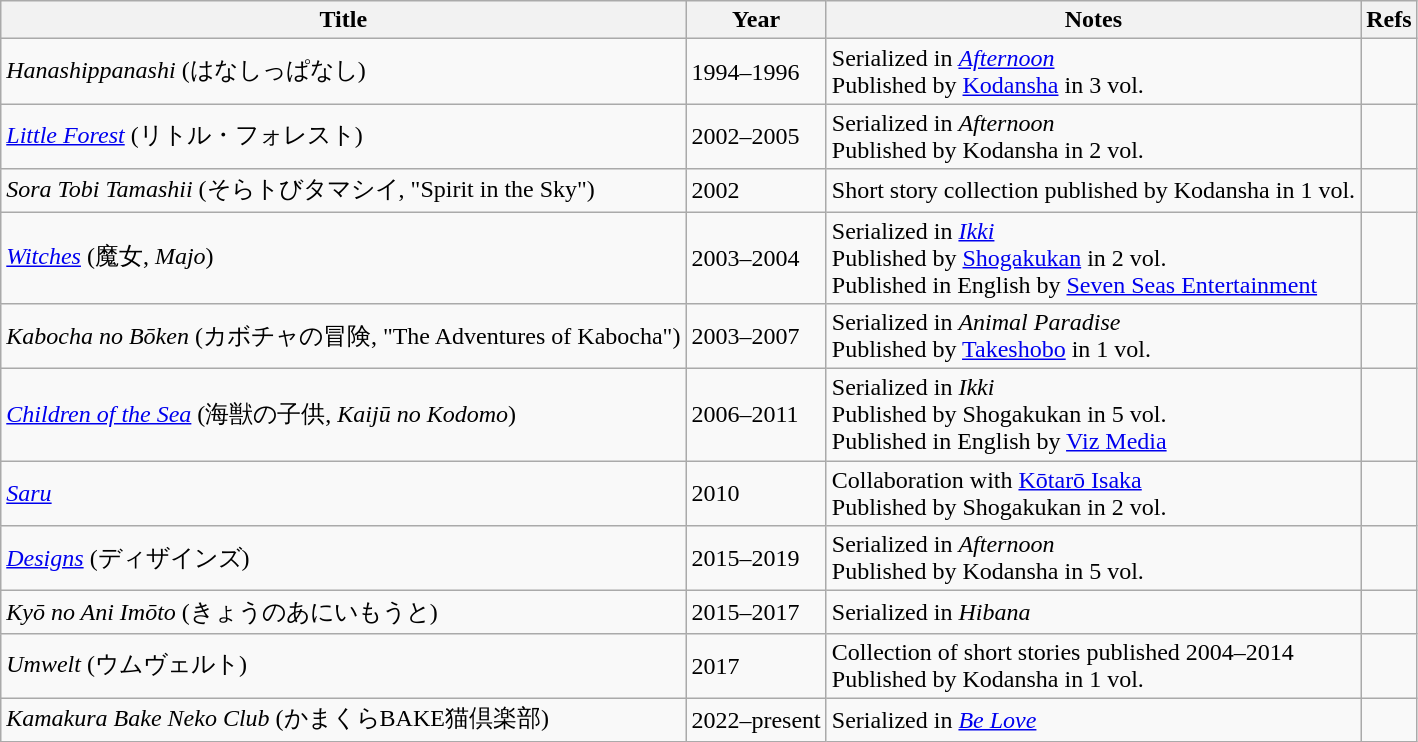<table class="wikitable sortable">
<tr>
<th>Title</th>
<th>Year</th>
<th>Notes</th>
<th>Refs</th>
</tr>
<tr>
<td><em>Hanashippanashi</em> (はなしっぱなし)</td>
<td>1994–1996</td>
<td>Serialized in <em><a href='#'>Afternoon</a></em><br>Published by <a href='#'>Kodansha</a> in 3 vol.</td>
<td></td>
</tr>
<tr>
<td><em><a href='#'>Little Forest</a></em> (リトル・フォレスト)</td>
<td>2002–2005</td>
<td>Serialized in <em>Afternoon</em><br>Published by Kodansha in 2 vol.</td>
<td></td>
</tr>
<tr>
<td><em>Sora Tobi Tamashii</em> (そらトびタマシイ, "Spirit in the Sky")</td>
<td>2002</td>
<td>Short story collection published by Kodansha in 1 vol.</td>
<td></td>
</tr>
<tr>
<td><em><a href='#'>Witches</a></em> (魔女, <em>Majo</em>)</td>
<td>2003–2004</td>
<td>Serialized in <em><a href='#'>Ikki</a></em><br>Published by <a href='#'>Shogakukan</a> in 2 vol.<br>Published in English by <a href='#'>Seven Seas Entertainment</a></td>
<td></td>
</tr>
<tr>
<td><em>Kabocha no Bōken</em> (カボチャの冒険, "The Adventures of Kabocha")</td>
<td>2003–2007</td>
<td>Serialized in <em>Animal Paradise</em><br>Published by <a href='#'>Takeshobo</a> in 1 vol.</td>
<td></td>
</tr>
<tr>
<td><em><a href='#'>Children of the Sea</a></em> (海獣の子供, <em>Kaijū no Kodomo</em>)</td>
<td>2006–2011</td>
<td>Serialized in <em>Ikki</em><br>Published by Shogakukan in 5 vol.<br>Published in English by <a href='#'>Viz Media</a></td>
<td></td>
</tr>
<tr>
<td><em><a href='#'>Saru</a></em></td>
<td>2010</td>
<td>Collaboration with <a href='#'>Kōtarō Isaka</a><br>Published by Shogakukan in 2 vol.</td>
<td></td>
</tr>
<tr>
<td><em><a href='#'>Designs</a></em> (ディザインズ)</td>
<td>2015–2019</td>
<td>Serialized in <em>Afternoon</em><br>Published by Kodansha in 5 vol.</td>
<td></td>
</tr>
<tr>
<td><em>Kyō no Ani Imōto</em> (きょうのあにいもうと)</td>
<td>2015–2017</td>
<td>Serialized in <em>Hibana</em></td>
<td></td>
</tr>
<tr>
<td><em>Umwelt</em> (ウムヴェルト)</td>
<td>2017</td>
<td>Collection of short stories published 2004–2014<br>Published by Kodansha in 1 vol.</td>
<td></td>
</tr>
<tr>
<td><em>Kamakura Bake Neko Club</em> (かまくらBAKE猫倶楽部)</td>
<td>2022–present</td>
<td>Serialized in <em><a href='#'>Be Love</a></em></td>
<td></td>
</tr>
</table>
